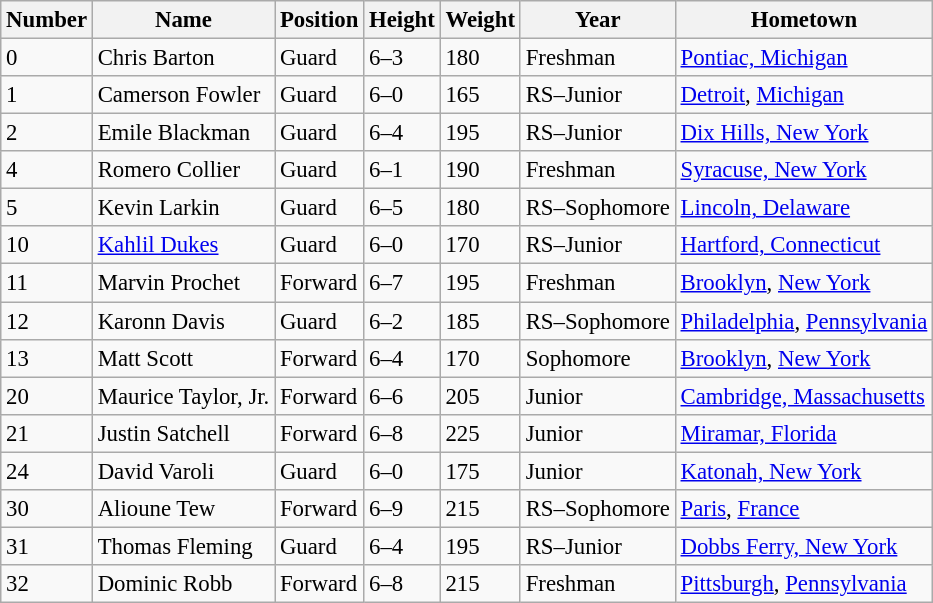<table class="wikitable sortable" style="font-size: 95%;">
<tr>
<th>Number</th>
<th>Name</th>
<th>Position</th>
<th>Height</th>
<th>Weight</th>
<th>Year</th>
<th>Hometown</th>
</tr>
<tr>
<td>0</td>
<td>Chris Barton</td>
<td>Guard</td>
<td>6–3</td>
<td>180</td>
<td>Freshman</td>
<td><a href='#'>Pontiac, Michigan</a></td>
</tr>
<tr>
<td>1</td>
<td>Camerson Fowler</td>
<td>Guard</td>
<td>6–0</td>
<td>165</td>
<td>RS–Junior</td>
<td><a href='#'>Detroit</a>, <a href='#'>Michigan</a></td>
</tr>
<tr>
<td>2</td>
<td>Emile Blackman</td>
<td>Guard</td>
<td>6–4</td>
<td>195</td>
<td>RS–Junior</td>
<td><a href='#'>Dix Hills, New York</a></td>
</tr>
<tr>
<td>4</td>
<td>Romero Collier</td>
<td>Guard</td>
<td>6–1</td>
<td>190</td>
<td>Freshman</td>
<td><a href='#'>Syracuse, New York</a></td>
</tr>
<tr>
<td>5</td>
<td>Kevin Larkin</td>
<td>Guard</td>
<td>6–5</td>
<td>180</td>
<td>RS–Sophomore</td>
<td><a href='#'>Lincoln, Delaware</a></td>
</tr>
<tr>
<td>10</td>
<td><a href='#'>Kahlil Dukes</a></td>
<td>Guard</td>
<td>6–0</td>
<td>170</td>
<td>RS–Junior</td>
<td><a href='#'>Hartford, Connecticut</a></td>
</tr>
<tr>
<td>11</td>
<td>Marvin Prochet</td>
<td>Forward</td>
<td>6–7</td>
<td>195</td>
<td>Freshman</td>
<td><a href='#'>Brooklyn</a>, <a href='#'>New York</a></td>
</tr>
<tr>
<td>12</td>
<td>Karonn Davis</td>
<td>Guard</td>
<td>6–2</td>
<td>185</td>
<td>RS–Sophomore</td>
<td><a href='#'>Philadelphia</a>, <a href='#'>Pennsylvania</a></td>
</tr>
<tr>
<td>13</td>
<td>Matt Scott</td>
<td>Forward</td>
<td>6–4</td>
<td>170</td>
<td>Sophomore</td>
<td><a href='#'>Brooklyn</a>, <a href='#'>New York</a></td>
</tr>
<tr>
<td>20</td>
<td>Maurice Taylor, Jr.</td>
<td>Forward</td>
<td>6–6</td>
<td>205</td>
<td>Junior</td>
<td><a href='#'>Cambridge, Massachusetts</a></td>
</tr>
<tr>
<td>21</td>
<td>Justin Satchell</td>
<td>Forward</td>
<td>6–8</td>
<td>225</td>
<td>Junior</td>
<td><a href='#'>Miramar, Florida</a></td>
</tr>
<tr>
<td>24</td>
<td>David Varoli</td>
<td>Guard</td>
<td>6–0</td>
<td>175</td>
<td>Junior</td>
<td><a href='#'>Katonah, New York</a></td>
</tr>
<tr>
<td>30</td>
<td>Alioune Tew</td>
<td>Forward</td>
<td>6–9</td>
<td>215</td>
<td>RS–Sophomore</td>
<td><a href='#'>Paris</a>, <a href='#'>France</a></td>
</tr>
<tr>
<td>31</td>
<td>Thomas Fleming</td>
<td>Guard</td>
<td>6–4</td>
<td>195</td>
<td>RS–Junior</td>
<td><a href='#'>Dobbs Ferry, New York</a></td>
</tr>
<tr>
<td>32</td>
<td>Dominic Robb</td>
<td>Forward</td>
<td>6–8</td>
<td>215</td>
<td>Freshman</td>
<td><a href='#'>Pittsburgh</a>, <a href='#'>Pennsylvania</a></td>
</tr>
</table>
